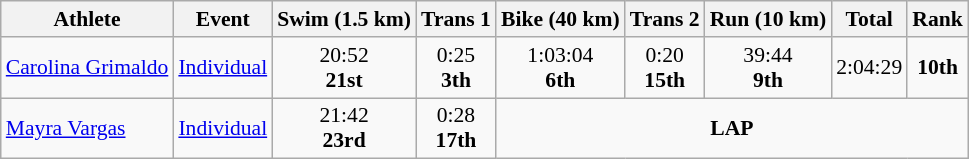<table class="wikitable" style="font-size:90%">
<tr>
<th>Athlete</th>
<th>Event</th>
<th>Swim (1.5 km)</th>
<th>Trans 1</th>
<th>Bike (40 km)</th>
<th>Trans 2</th>
<th>Run (10 km)</th>
<th>Total</th>
<th>Rank</th>
</tr>
<tr>
<td><a href='#'>Carolina Grimaldo</a></td>
<td><a href='#'>Individual</a></td>
<td align=center>20:52 <br><strong>21st</strong></td>
<td align=center>0:25<br><strong>3th</strong></td>
<td align=center>1:03:04 <br><strong>6th</strong></td>
<td align=center>0:20 <br><strong>15th</strong></td>
<td align=center>39:44 <br><strong>9th</strong></td>
<td align=center>2:04:29</td>
<td align=center><strong>10th</strong></td>
</tr>
<tr>
<td><a href='#'>Mayra Vargas</a></td>
<td><a href='#'>Individual</a></td>
<td align=center>21:42<br><strong>23rd</strong></td>
<td align=center>0:28<br><strong>17th</strong></td>
<td align=center colspan="7"><strong>LAP</strong></td>
</tr>
</table>
